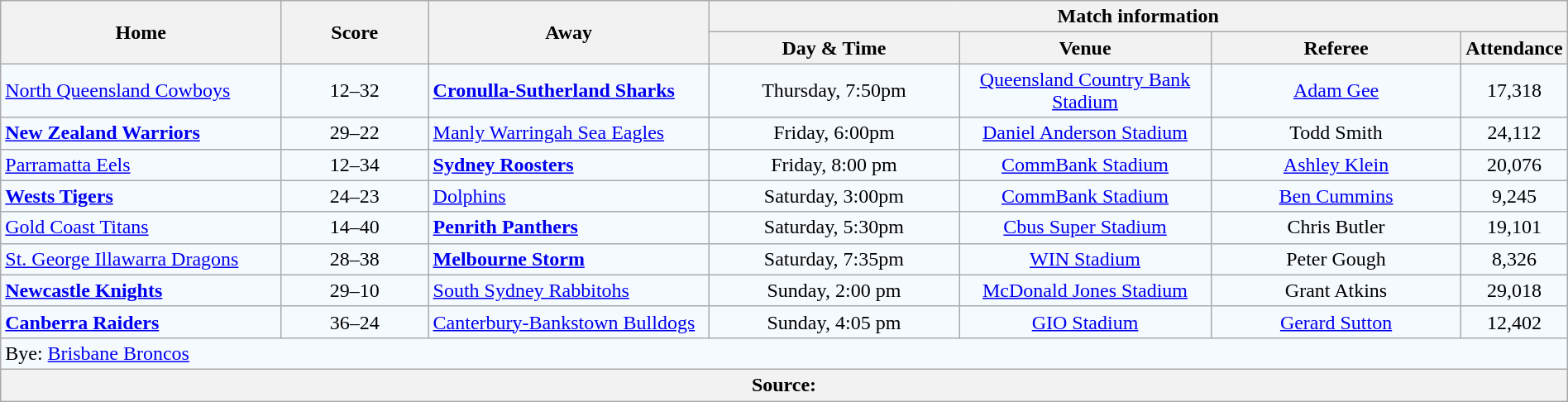<table class="wikitable" style="border-collapse:collapse; text-align:center; width:100%;">
<tr style="text-align:center; background:#f5faff;"  style="background:#c1d8ff;">
<th rowspan="2" style="width:19%;">Home</th>
<th rowspan="2" style="width:10%;">Score</th>
<th rowspan="2" style="width:19%;">Away</th>
<th colspan="4">Match information</th>
</tr>
<tr style="text-align:center; background:#f5faff;"  style="background:#efefef;">
<th width="17%">Day & Time</th>
<th width="17%">Venue</th>
<th width="17%">Referee</th>
<th width="5%">Attendance</th>
</tr>
<tr style="text-align:center; background:#f5faff;">
<td align="left"> <a href='#'>North Queensland Cowboys</a></td>
<td>12–32</td>
<td align="left"><strong> <a href='#'>Cronulla-Sutherland Sharks</a></strong></td>
<td>Thursday, 7:50pm</td>
<td><a href='#'>Queensland Country Bank Stadium</a></td>
<td><a href='#'>Adam Gee</a></td>
<td>17,318</td>
</tr>
<tr style="text-align:center; background:#f5faff;">
<td align="left"><strong> <a href='#'>New Zealand Warriors</a></strong></td>
<td>29–22</td>
<td align="left"> <a href='#'>Manly Warringah Sea Eagles</a></td>
<td>Friday, 6:00pm</td>
<td><a href='#'>Daniel Anderson Stadium</a></td>
<td>Todd Smith</td>
<td>24,112</td>
</tr>
<tr style="text-align:center; background:#f5faff;">
<td align="left"> <a href='#'>Parramatta Eels</a></td>
<td>12–34</td>
<td align="left"><strong> <a href='#'>Sydney Roosters</a></strong></td>
<td>Friday, 8:00 pm</td>
<td><a href='#'>CommBank Stadium</a></td>
<td><a href='#'>Ashley Klein</a></td>
<td>20,076</td>
</tr>
<tr style="text-align:center; background:#f5faff;">
<td align="left"><strong> <a href='#'>Wests Tigers</a></strong></td>
<td>24–23</td>
<td align="left"> <a href='#'>Dolphins</a></td>
<td>Saturday, 3:00pm</td>
<td><a href='#'>CommBank Stadium</a></td>
<td><a href='#'>Ben Cummins</a></td>
<td>9,245</td>
</tr>
<tr style="text-align:center; background:#f5faff;">
<td align="left"> <a href='#'>Gold Coast Titans</a></td>
<td>14–40</td>
<td align="left"><strong> <a href='#'>Penrith Panthers</a></strong></td>
<td>Saturday, 5:30pm</td>
<td><a href='#'>Cbus Super Stadium</a></td>
<td>Chris Butler</td>
<td>19,101</td>
</tr>
<tr style="text-align:center; background:#f5faff;">
<td align="left"> <a href='#'>St. George Illawarra Dragons</a></td>
<td>28–38</td>
<td align="left"><strong> <a href='#'>Melbourne Storm</a></strong></td>
<td>Saturday, 7:35pm</td>
<td><a href='#'>WIN Stadium</a></td>
<td>Peter Gough</td>
<td>8,326</td>
</tr>
<tr style="text-align:center; background:#f5faff;">
<td align="left"><strong> <a href='#'>Newcastle Knights</a></strong></td>
<td>29–10</td>
<td align="left"> <a href='#'>South Sydney Rabbitohs</a></td>
<td>Sunday, 2:00 pm</td>
<td><a href='#'>McDonald Jones Stadium</a></td>
<td>Grant Atkins</td>
<td>29,018</td>
</tr>
<tr style="text-align:center; background:#f5faff;">
<td align="left"><strong> <a href='#'>Canberra Raiders</a></strong></td>
<td>36–24</td>
<td align="left"> <a href='#'>Canterbury-Bankstown Bulldogs</a></td>
<td>Sunday, 4:05 pm</td>
<td><a href='#'>GIO Stadium</a></td>
<td><a href='#'>Gerard Sutton</a></td>
<td>12,402</td>
</tr>
<tr style="text-align:center; background:#f5faff;">
<td colspan="7" align="left">Bye:  <a href='#'>Brisbane Broncos</a></td>
</tr>
<tr style="text-align:center; background:#f5faff;">
<th colspan="7" align="left">Source:</th>
</tr>
</table>
